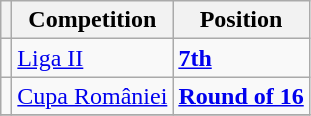<table class="wikitable">
<tr>
<th></th>
<th>Competition</th>
<th>Position</th>
</tr>
<tr>
<td></td>
<td><a href='#'>Liga II</a></td>
<td><strong><a href='#'>7th</a></strong></td>
</tr>
<tr>
<td></td>
<td><a href='#'>Cupa României</a></td>
<td><strong><a href='#'>Round of 16</a></strong></td>
</tr>
<tr>
</tr>
</table>
